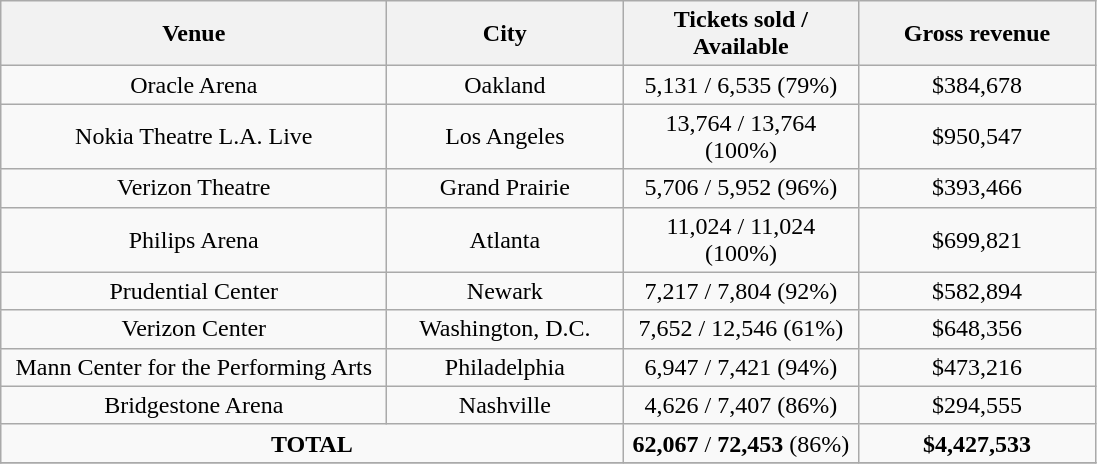<table class="wikitable" style="text-align:center">
<tr>
<th style="width:250px;">Venue</th>
<th style="width:150px;">City</th>
<th style="width:150px;">Tickets sold / Available</th>
<th style="width:150px;">Gross revenue</th>
</tr>
<tr>
<td>Oracle Arena</td>
<td>Oakland</td>
<td>5,131 / 6,535 (79%)</td>
<td>$384,678</td>
</tr>
<tr>
<td>Nokia Theatre L.A. Live</td>
<td>Los Angeles</td>
<td>13,764 / 13,764 (100%)</td>
<td>$950,547</td>
</tr>
<tr>
<td>Verizon Theatre</td>
<td>Grand Prairie</td>
<td>5,706 / 5,952 (96%)</td>
<td>$393,466</td>
</tr>
<tr>
<td>Philips Arena</td>
<td>Atlanta</td>
<td>11,024 / 11,024 (100%)</td>
<td>$699,821</td>
</tr>
<tr>
<td>Prudential Center</td>
<td>Newark</td>
<td>7,217 / 7,804 (92%)</td>
<td>$582,894</td>
</tr>
<tr>
<td>Verizon Center</td>
<td>Washington, D.C.</td>
<td>7,652 / 12,546 (61%)</td>
<td>$648,356</td>
</tr>
<tr>
<td>Mann Center for the Performing Arts</td>
<td>Philadelphia</td>
<td>6,947 / 7,421 (94%)</td>
<td>$473,216</td>
</tr>
<tr>
<td>Bridgestone Arena</td>
<td>Nashville</td>
<td>4,626 / 7,407 (86%)</td>
<td>$294,555</td>
</tr>
<tr>
<td colspan="2"><strong>TOTAL</strong></td>
<td><strong>62,067</strong> / <strong>72,453</strong> (86%)</td>
<td><strong>$4,427,533</strong></td>
</tr>
<tr>
</tr>
</table>
